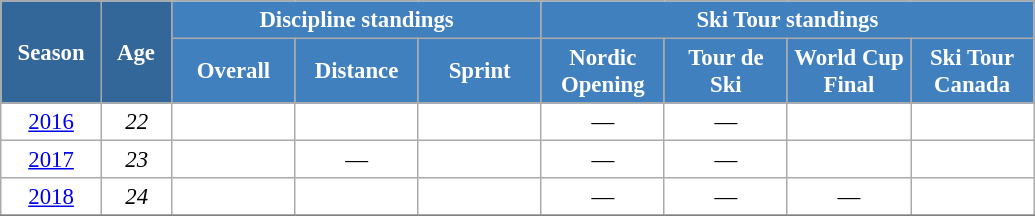<table class="wikitable" style="font-size:95%; text-align:center; border:grey solid 1px; border-collapse:collapse; background:#ffffff;">
<tr>
<th style="background-color:#369; color:white; width:60px;" rowspan="2"> Season </th>
<th style="background-color:#369; color:white; width:40px;" rowspan="2"> Age </th>
<th style="background-color:#4180be; color:white;" colspan="3">Discipline standings</th>
<th style="background-color:#4180be; color:white;" colspan="4">Ski Tour standings</th>
</tr>
<tr>
<th style="background-color:#4180be; color:white; width:75px;">Overall</th>
<th style="background-color:#4180be; color:white; width:75px;">Distance</th>
<th style="background-color:#4180be; color:white; width:75px;">Sprint</th>
<th style="background-color:#4180be; color:white; width:75px;">Nordic<br>Opening</th>
<th style="background-color:#4180be; color:white; width:75px;">Tour de<br>Ski</th>
<th style="background-color:#4180be; color:white; width:75px;">World Cup<br>Final</th>
<th style="background-color:#4180be; color:white; width:75px;">Ski Tour<br>Canada</th>
</tr>
<tr>
</tr>
<tr>
<td><a href='#'>2016</a></td>
<td><em>22</em></td>
<td></td>
<td></td>
<td></td>
<td>—</td>
<td>—</td>
<td></td>
<td></td>
</tr>
<tr>
<td><a href='#'>2017</a></td>
<td><em>23</em></td>
<td></td>
<td>—</td>
<td></td>
<td>—</td>
<td>—</td>
<td></td>
<td></td>
</tr>
<tr>
<td><a href='#'>2018</a></td>
<td><em>24</em></td>
<td></td>
<td></td>
<td></td>
<td>—</td>
<td>—</td>
<td>—</td>
<td></td>
</tr>
<tr>
</tr>
</table>
